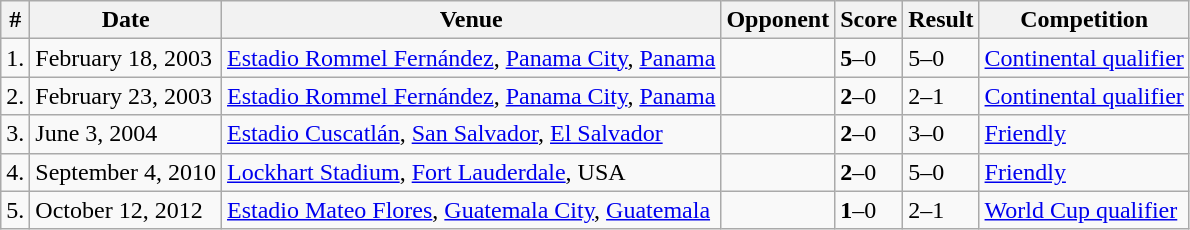<table class="wikitable">
<tr>
<th>#</th>
<th>Date</th>
<th>Venue</th>
<th>Opponent</th>
<th>Score</th>
<th>Result</th>
<th>Competition</th>
</tr>
<tr>
<td>1.</td>
<td>February 18, 2003</td>
<td><a href='#'>Estadio Rommel Fernández</a>, <a href='#'>Panama City</a>, <a href='#'>Panama</a></td>
<td></td>
<td><strong>5</strong>–0</td>
<td>5–0</td>
<td><a href='#'>Continental qualifier</a></td>
</tr>
<tr>
<td>2.</td>
<td>February 23, 2003</td>
<td><a href='#'>Estadio Rommel Fernández</a>, <a href='#'>Panama City</a>, <a href='#'>Panama</a></td>
<td></td>
<td><strong>2</strong>–0</td>
<td>2–1</td>
<td><a href='#'>Continental qualifier</a></td>
</tr>
<tr>
<td>3.</td>
<td>June 3, 2004</td>
<td><a href='#'>Estadio Cuscatlán</a>, <a href='#'>San Salvador</a>, <a href='#'>El Salvador</a></td>
<td></td>
<td><strong>2</strong>–0</td>
<td>3–0</td>
<td><a href='#'>Friendly</a></td>
</tr>
<tr>
<td>4.</td>
<td>September 4, 2010</td>
<td><a href='#'>Lockhart Stadium</a>, <a href='#'>Fort Lauderdale</a>, USA</td>
<td></td>
<td><strong>2</strong>–0</td>
<td>5–0</td>
<td><a href='#'>Friendly</a></td>
</tr>
<tr>
<td>5.</td>
<td>October 12, 2012</td>
<td><a href='#'>Estadio Mateo Flores</a>, <a href='#'>Guatemala City</a>, <a href='#'>Guatemala</a></td>
<td></td>
<td><strong>1</strong>–0</td>
<td>2–1</td>
<td><a href='#'>World Cup qualifier</a></td>
</tr>
</table>
